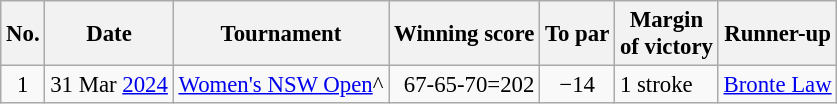<table class="wikitable" style="font-size:95%;">
<tr>
<th>No.</th>
<th>Date</th>
<th>Tournament</th>
<th>Winning score</th>
<th>To par</th>
<th>Margin<br>of victory</th>
<th>Runner-up</th>
</tr>
<tr>
<td align=center>1</td>
<td align=right>31 Mar <a href='#'>2024</a></td>
<td><a href='#'>Women's NSW Open</a>^</td>
<td align=right>67-65-70=202</td>
<td align=center>−14</td>
<td>1 stroke</td>
<td> <a href='#'>Bronte Law</a></td>
</tr>
</table>
